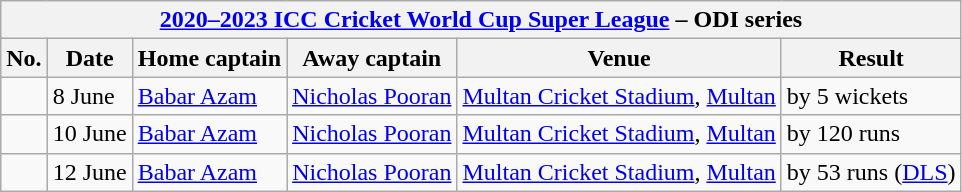<table class="wikitable">
<tr>
<th colspan="9"><a href='#'>2020–2023 ICC Cricket World Cup Super League</a> – ODI series</th>
</tr>
<tr>
<th>No.</th>
<th>Date</th>
<th>Home captain</th>
<th>Away captain</th>
<th>Venue</th>
<th>Result</th>
</tr>
<tr>
<td></td>
<td>8 June</td>
<td><a href='#'>Babar Azam</a></td>
<td><a href='#'>Nicholas Pooran</a></td>
<td><a href='#'>Multan Cricket Stadium</a>, <a href='#'>Multan</a></td>
<td> by 5 wickets</td>
</tr>
<tr>
<td></td>
<td>10 June</td>
<td><a href='#'>Babar Azam</a></td>
<td><a href='#'>Nicholas Pooran</a></td>
<td><a href='#'>Multan Cricket Stadium</a>, <a href='#'>Multan</a></td>
<td> by 120 runs</td>
</tr>
<tr>
<td></td>
<td>12 June</td>
<td><a href='#'>Babar Azam</a></td>
<td><a href='#'>Nicholas Pooran</a></td>
<td><a href='#'>Multan Cricket Stadium</a>, <a href='#'>Multan</a></td>
<td> by 53 runs (<a href='#'>DLS</a>)</td>
</tr>
</table>
